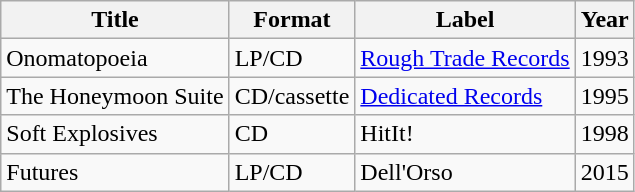<table class="wikitable">
<tr>
<th>Title</th>
<th>Format</th>
<th>Label</th>
<th>Year</th>
</tr>
<tr>
<td>Onomatopoeia</td>
<td>LP/CD</td>
<td><a href='#'>Rough Trade Records</a></td>
<td>1993</td>
</tr>
<tr>
<td>The Honeymoon Suite</td>
<td>CD/cassette</td>
<td><a href='#'>Dedicated Records</a></td>
<td>1995</td>
</tr>
<tr>
<td>Soft Explosives</td>
<td>CD</td>
<td>HitIt!</td>
<td>1998</td>
</tr>
<tr>
<td>Futures</td>
<td>LP/CD</td>
<td>Dell'Orso</td>
<td>2015</td>
</tr>
</table>
